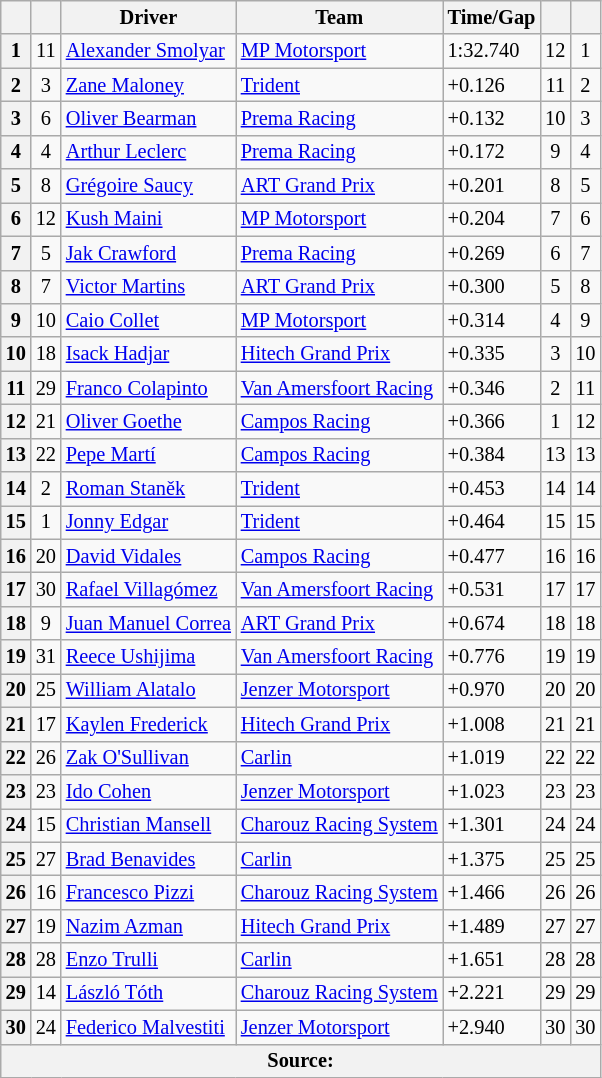<table class="wikitable" style="font-size:85%">
<tr>
<th></th>
<th></th>
<th>Driver</th>
<th>Team</th>
<th>Time/Gap</th>
<th></th>
<th></th>
</tr>
<tr>
<th>1</th>
<td align="center">11</td>
<td> <a href='#'>Alexander Smolyar</a></td>
<td><a href='#'>MP Motorsport</a></td>
<td>1:32.740</td>
<td align="center">12</td>
<td align="center">1</td>
</tr>
<tr>
<th>2</th>
<td align="center">3</td>
<td> <a href='#'>Zane Maloney</a></td>
<td><a href='#'>Trident</a></td>
<td>+0.126</td>
<td align="center">11</td>
<td align="center">2</td>
</tr>
<tr>
<th>3</th>
<td align="center">6</td>
<td> <a href='#'>Oliver Bearman</a></td>
<td><a href='#'>Prema Racing</a></td>
<td>+0.132</td>
<td align="center">10</td>
<td align="center">3</td>
</tr>
<tr>
<th>4</th>
<td align="center">4</td>
<td> <a href='#'>Arthur Leclerc</a></td>
<td><a href='#'>Prema Racing</a></td>
<td>+0.172</td>
<td align="center">9</td>
<td align="center">4</td>
</tr>
<tr>
<th>5</th>
<td align="center">8</td>
<td> <a href='#'>Grégoire Saucy</a></td>
<td><a href='#'>ART Grand Prix</a></td>
<td>+0.201</td>
<td align="center">8</td>
<td align="center">5</td>
</tr>
<tr>
<th>6</th>
<td align="center">12</td>
<td> <a href='#'>Kush Maini</a></td>
<td><a href='#'>MP Motorsport</a></td>
<td>+0.204</td>
<td align="center">7</td>
<td align="center">6</td>
</tr>
<tr>
<th>7</th>
<td align="center">5</td>
<td> <a href='#'>Jak Crawford</a></td>
<td><a href='#'>Prema Racing</a></td>
<td>+0.269</td>
<td align="center">6</td>
<td align="center">7</td>
</tr>
<tr>
<th>8</th>
<td align="center">7</td>
<td> <a href='#'>Victor Martins</a></td>
<td><a href='#'>ART Grand Prix</a></td>
<td>+0.300</td>
<td align="center">5</td>
<td align="center">8</td>
</tr>
<tr>
<th>9</th>
<td align="center">10</td>
<td> <a href='#'>Caio Collet</a></td>
<td><a href='#'>MP Motorsport</a></td>
<td>+0.314</td>
<td align="center">4</td>
<td align="center">9</td>
</tr>
<tr>
<th>10</th>
<td align="center">18</td>
<td> <a href='#'>Isack Hadjar</a></td>
<td><a href='#'>Hitech Grand Prix</a></td>
<td>+0.335</td>
<td align="center">3</td>
<td align="center">10</td>
</tr>
<tr>
<th>11</th>
<td align="center">29</td>
<td> <a href='#'>Franco Colapinto</a></td>
<td><a href='#'>Van Amersfoort Racing</a></td>
<td>+0.346</td>
<td align="center">2</td>
<td align="center">11</td>
</tr>
<tr>
<th>12</th>
<td align="center">21</td>
<td> <a href='#'>Oliver Goethe</a></td>
<td><a href='#'>Campos Racing</a></td>
<td>+0.366</td>
<td align="center">1</td>
<td align="center">12</td>
</tr>
<tr>
<th>13</th>
<td align="center">22</td>
<td> <a href='#'>Pepe Martí</a></td>
<td><a href='#'>Campos Racing</a></td>
<td>+0.384</td>
<td align="center">13</td>
<td align="center">13</td>
</tr>
<tr>
<th>14</th>
<td align="center">2</td>
<td> <a href='#'>Roman Staněk</a></td>
<td><a href='#'>Trident</a></td>
<td>+0.453</td>
<td align="center">14</td>
<td align="center">14</td>
</tr>
<tr>
<th>15</th>
<td align="center">1</td>
<td> <a href='#'>Jonny Edgar</a></td>
<td><a href='#'>Trident</a></td>
<td>+0.464</td>
<td align="center">15</td>
<td align="center">15</td>
</tr>
<tr>
<th>16</th>
<td align="center">20</td>
<td> <a href='#'>David Vidales</a></td>
<td><a href='#'>Campos Racing</a></td>
<td>+0.477</td>
<td align="center">16</td>
<td align="center">16</td>
</tr>
<tr>
<th>17</th>
<td align="center">30</td>
<td> <a href='#'>Rafael Villagómez</a></td>
<td><a href='#'>Van Amersfoort Racing</a></td>
<td>+0.531</td>
<td align="center">17</td>
<td align="center">17</td>
</tr>
<tr>
<th>18</th>
<td align="center">9</td>
<td> <a href='#'>Juan Manuel Correa</a></td>
<td><a href='#'>ART Grand Prix</a></td>
<td>+0.674</td>
<td align="center">18</td>
<td align="center">18</td>
</tr>
<tr>
<th>19</th>
<td align="center">31</td>
<td> <a href='#'>Reece Ushijima</a></td>
<td><a href='#'>Van Amersfoort Racing</a></td>
<td>+0.776</td>
<td align="center">19</td>
<td align="center">19</td>
</tr>
<tr>
<th>20</th>
<td align="center">25</td>
<td> <a href='#'>William Alatalo</a></td>
<td><a href='#'>Jenzer Motorsport</a></td>
<td>+0.970</td>
<td align="center">20</td>
<td align="center">20</td>
</tr>
<tr>
<th>21</th>
<td align="center">17</td>
<td> <a href='#'>Kaylen Frederick</a></td>
<td><a href='#'>Hitech Grand Prix</a></td>
<td>+1.008</td>
<td align="center">21</td>
<td align="center">21</td>
</tr>
<tr>
<th>22</th>
<td align="center">26</td>
<td> <a href='#'>Zak O'Sullivan</a></td>
<td><a href='#'>Carlin</a></td>
<td>+1.019</td>
<td align="center">22</td>
<td align="center">22</td>
</tr>
<tr>
<th>23</th>
<td align="center">23</td>
<td> <a href='#'>Ido Cohen</a></td>
<td><a href='#'>Jenzer Motorsport</a></td>
<td>+1.023</td>
<td align="center">23</td>
<td align="center">23</td>
</tr>
<tr>
<th>24</th>
<td align="center">15</td>
<td> <a href='#'>Christian Mansell</a></td>
<td><a href='#'>Charouz Racing System</a></td>
<td>+1.301</td>
<td align="center">24</td>
<td align="center">24</td>
</tr>
<tr>
<th>25</th>
<td align="center">27</td>
<td> <a href='#'>Brad Benavides</a></td>
<td><a href='#'>Carlin</a></td>
<td>+1.375</td>
<td align="center">25</td>
<td align="center">25</td>
</tr>
<tr>
<th>26</th>
<td align="center">16</td>
<td> <a href='#'>Francesco Pizzi</a></td>
<td><a href='#'>Charouz Racing System</a></td>
<td>+1.466</td>
<td align="center">26</td>
<td align="center">26</td>
</tr>
<tr>
<th>27</th>
<td align="center">19</td>
<td> <a href='#'>Nazim Azman</a></td>
<td><a href='#'>Hitech Grand Prix</a></td>
<td>+1.489</td>
<td align="center">27</td>
<td align="center">27</td>
</tr>
<tr>
<th>28</th>
<td align="center">28</td>
<td> <a href='#'>Enzo Trulli</a></td>
<td><a href='#'>Carlin</a></td>
<td>+1.651</td>
<td align="center">28</td>
<td align="center">28</td>
</tr>
<tr>
<th>29</th>
<td align="center">14</td>
<td> <a href='#'>László Tóth</a></td>
<td><a href='#'>Charouz Racing System</a></td>
<td>+2.221</td>
<td align="center">29</td>
<td align="center">29</td>
</tr>
<tr>
<th>30</th>
<td align="center">24</td>
<td> <a href='#'>Federico Malvestiti</a></td>
<td><a href='#'>Jenzer Motorsport</a></td>
<td>+2.940</td>
<td align="center">30</td>
<td align="center">30</td>
</tr>
<tr>
<th colspan="7">Source:</th>
</tr>
</table>
